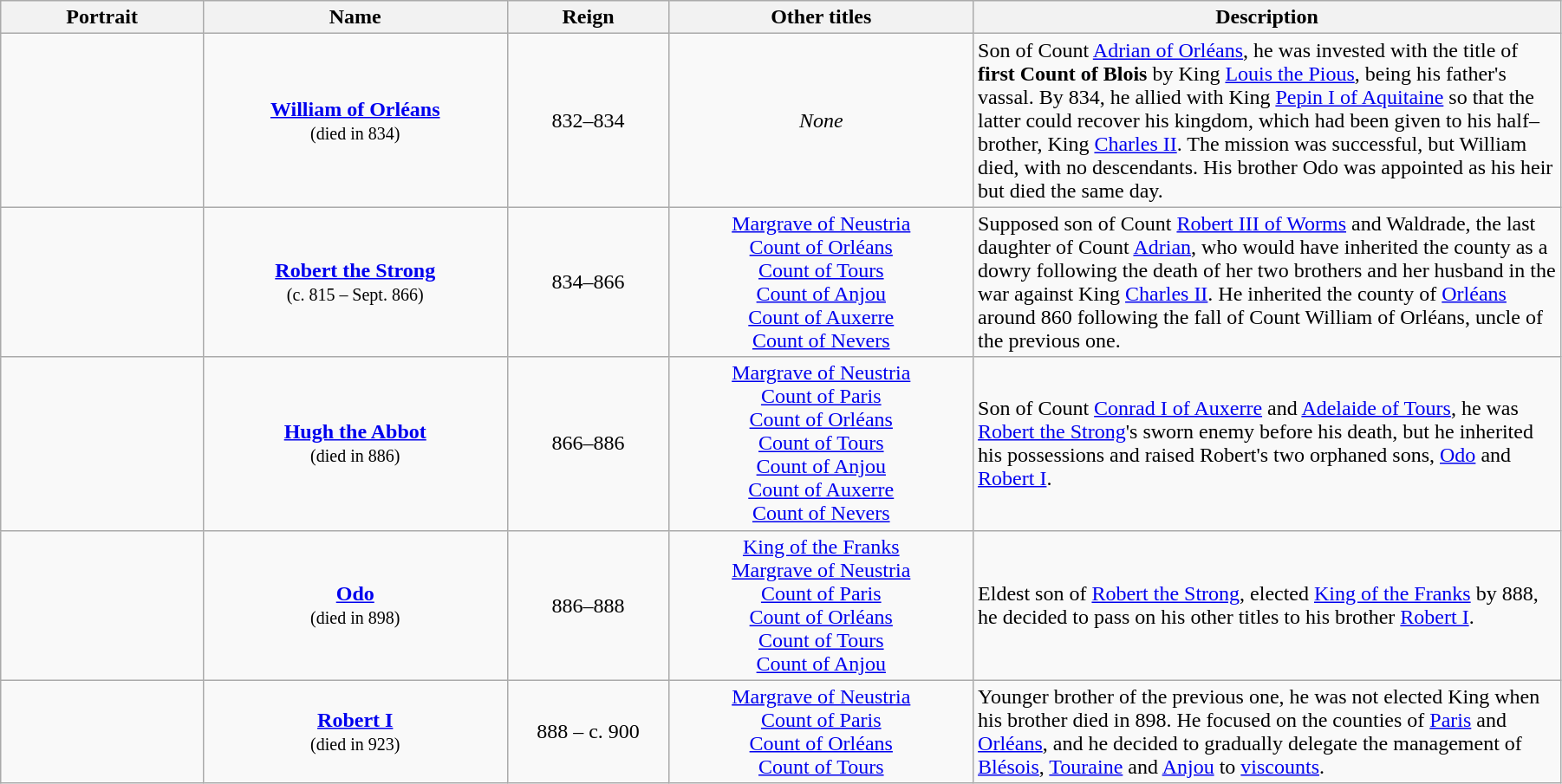<table width=95% class="wikitable">
<tr>
<th width=10%>Portrait</th>
<th width=15%>Name</th>
<th width=8%>Reign</th>
<th width=15%>Other titles</th>
<th width=29%>Description</th>
</tr>
<tr>
<td></td>
<td align="center"><strong><a href='#'>William of Orléans</a></strong><br><small>(died in 834)</small></td>
<td align="center">832–834</td>
<td align="center"><em>None</em></td>
<td>Son of Count <a href='#'>Adrian of Orléans</a>, he was invested with the title of <strong>first Count of Blois</strong> by King <a href='#'>Louis the Pious</a>, being his father's vassal. By 834, he allied with King <a href='#'>Pepin I of Aquitaine</a> so that the latter could recover his kingdom, which had been given to his half–brother, King <a href='#'>Charles II</a>. The mission was successful, but William died, with no descendants. His brother Odo was appointed as his heir but died the same day.</td>
</tr>
<tr>
<td align="center"></td>
<td align="center"><strong><a href='#'>Robert the Strong</a></strong><br><small>(c. 815 – Sept. 866)</small></td>
<td align="center">834–866</td>
<td align="center"><a href='#'>Margrave of Neustria</a><br><a href='#'>Count of Orléans</a><br><a href='#'>Count of Tours</a><br><a href='#'>Count of Anjou</a><br><a href='#'>Count of Auxerre</a><br><a href='#'>Count of Nevers</a></td>
<td>Supposed son of Count <a href='#'>Robert III of Worms</a> and Waldrade, the last daughter of Count <a href='#'>Adrian</a>, who would have inherited the county as a dowry following the death of her two brothers and her husband in the war against King <a href='#'>Charles II</a>. He inherited the county of <a href='#'>Orléans</a> around 860 following the fall of Count William of Orléans, uncle of the previous one.</td>
</tr>
<tr>
<td></td>
<td align="center"><strong><a href='#'>Hugh the Abbot</a></strong><br><small>(died in 886)</small></td>
<td align="center">866–886</td>
<td align="center"><a href='#'>Margrave of Neustria</a><br><a href='#'>Count of Paris</a><br><a href='#'>Count of Orléans</a><br><a href='#'>Count of Tours</a><br><a href='#'>Count of Anjou</a><br><a href='#'>Count of Auxerre</a><br><a href='#'>Count of Nevers</a></td>
<td>Son of Count <a href='#'>Conrad I of Auxerre</a> and <a href='#'>Adelaide of Tours</a>, he was <a href='#'>Robert the Strong</a>'s sworn enemy before his death, but he inherited his possessions and raised Robert's two orphaned sons, <a href='#'>Odo</a> and <a href='#'>Robert I</a>.</td>
</tr>
<tr>
<td align="center"></td>
<td align="center"><strong><a href='#'>Odo</a></strong><br><small>(died in 898)</small></td>
<td align="center">886–888</td>
<td align="center"><a href='#'>King of the Franks</a><br><a href='#'>Margrave of Neustria</a><br><a href='#'>Count of Paris</a><br><a href='#'>Count of Orléans</a><br><a href='#'>Count of Tours</a><br><a href='#'>Count of Anjou</a></td>
<td>Eldest son of <a href='#'>Robert the Strong</a>, elected <a href='#'>King of the Franks</a> by 888, he decided to pass on his other titles to his brother <a href='#'>Robert I</a>.</td>
</tr>
<tr>
<td align="center"></td>
<td align="center"><strong><a href='#'>Robert I</a></strong><br><small>(died in 923)</small></td>
<td align="center">888 – c. 900</td>
<td align="center"><a href='#'>Margrave of Neustria</a><br><a href='#'>Count of Paris</a><br><a href='#'>Count of Orléans</a><br><a href='#'>Count of Tours</a></td>
<td>Younger brother of the previous one, he was not elected King when his brother died in 898. He focused on the counties of <a href='#'>Paris</a> and <a href='#'>Orléans</a>, and he decided to gradually delegate the management of <a href='#'>Blésois</a>, <a href='#'>Touraine</a> and <a href='#'>Anjou</a> to <a href='#'>viscounts</a>.</td>
</tr>
</table>
